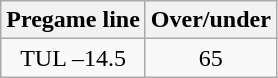<table class="wikitable">
<tr align="center">
<th style=>Pregame line</th>
<th style=>Over/under</th>
</tr>
<tr align="center">
<td>TUL –14.5</td>
<td>65</td>
</tr>
</table>
